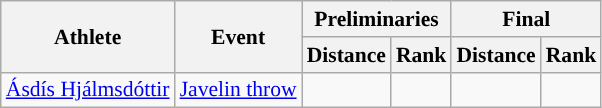<table class=wikitable style="font-size:90%;">
<tr>
<th rowspan=2>Athlete</th>
<th rowspan=2>Event</th>
<th colspan=2>Preliminaries</th>
<th colspan=2>Final</th>
</tr>
<tr>
<th>Distance</th>
<th>Rank</th>
<th>Distance</th>
<th>Rank</th>
</tr>
<tr>
<td><a href='#'>Ásdís Hjálmsdóttir</a></td>
<td><a href='#'>Javelin throw</a></td>
<td align=center></td>
<td align=center></td>
<td align=center></td>
<td align=center></td>
</tr>
</table>
